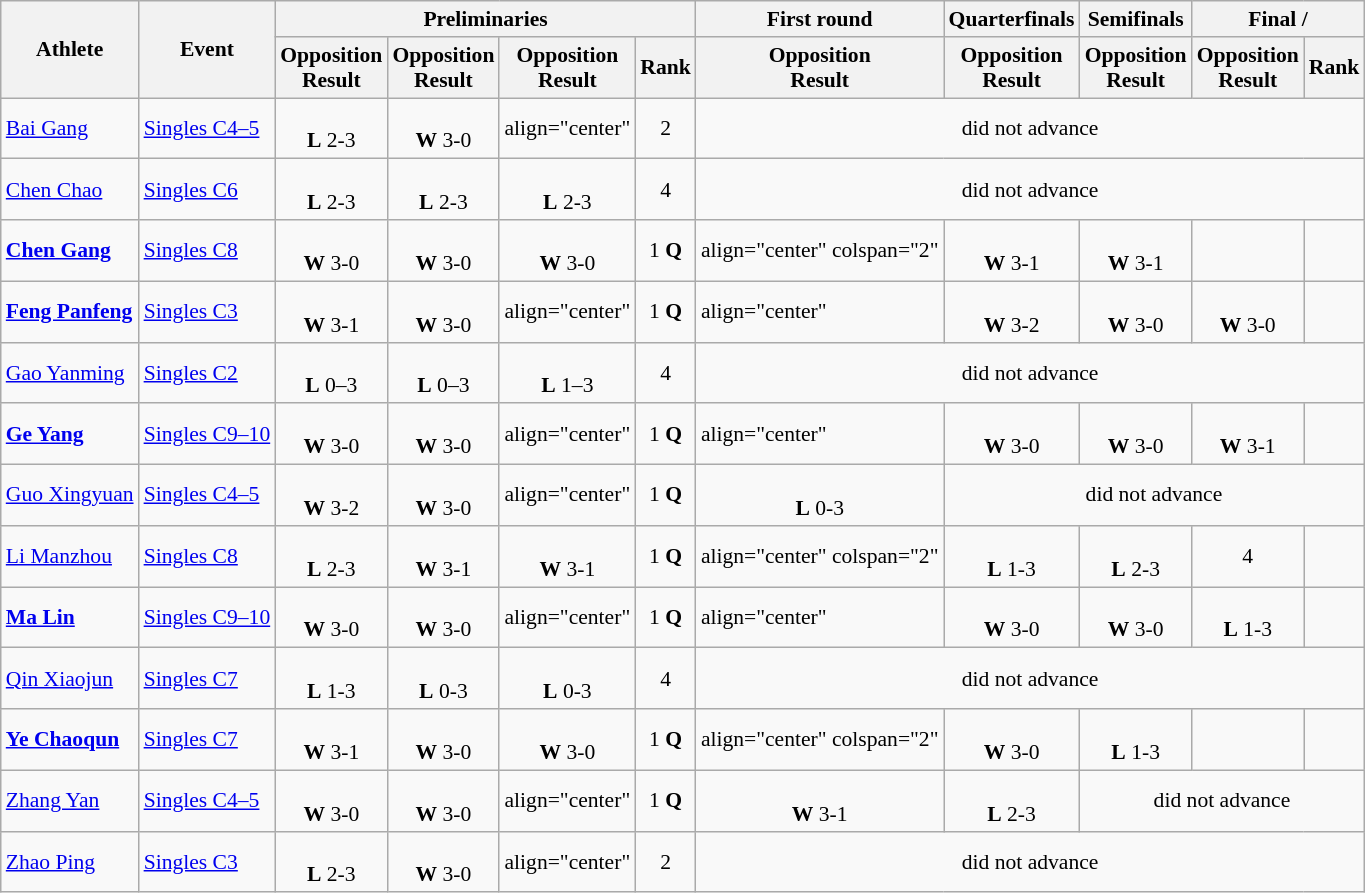<table class=wikitable style="font-size:90%">
<tr>
<th rowspan="2">Athlete</th>
<th rowspan="2">Event</th>
<th colspan="4">Preliminaries</th>
<th>First round</th>
<th>Quarterfinals</th>
<th>Semifinals</th>
<th colspan="2">Final / </th>
</tr>
<tr>
<th>Opposition<br>Result</th>
<th>Opposition<br>Result</th>
<th>Opposition<br>Result</th>
<th>Rank</th>
<th>Opposition<br>Result</th>
<th>Opposition<br>Result</th>
<th>Opposition<br>Result</th>
<th>Opposition<br>Result</th>
<th>Rank</th>
</tr>
<tr>
<td><a href='#'>Bai Gang</a></td>
<td><a href='#'>Singles C4–5</a></td>
<td align="center"><br><strong>L</strong> 2-3</td>
<td align="center"><br><strong>W</strong> 3-0</td>
<td>align="center" </td>
<td align="center">2</td>
<td align="center" colspan="5">did not advance</td>
</tr>
<tr>
<td><a href='#'>Chen Chao</a></td>
<td><a href='#'>Singles C6</a></td>
<td align="center"><br><strong>L</strong> 2-3</td>
<td align="center"><br><strong>L</strong> 2-3</td>
<td align="center"><br><strong>L</strong> 2-3</td>
<td align="center">4</td>
<td align="center" colspan="5">did not advance</td>
</tr>
<tr>
<td><strong><a href='#'>Chen Gang</a></strong></td>
<td><a href='#'>Singles C8</a></td>
<td align="center"><br><strong>W</strong> 3-0</td>
<td align="center"><br><strong>W</strong> 3-0</td>
<td align="center"><br><strong>W</strong> 3-0</td>
<td align="center">1 <strong>Q</strong></td>
<td>align="center" colspan="2" </td>
<td align="center"><br><strong>W</strong> 3-1</td>
<td align="center"><br><strong>W</strong> 3-1</td>
<td align="center"></td>
</tr>
<tr>
<td><strong><a href='#'>Feng Panfeng</a></strong></td>
<td><a href='#'>Singles C3</a></td>
<td align="center"><br><strong>W</strong> 3-1</td>
<td align="center"><br><strong>W</strong> 3-0</td>
<td>align="center" </td>
<td align="center">1 <strong>Q</strong></td>
<td>align="center" </td>
<td align="center"><br><strong>W</strong> 3-2</td>
<td align="center"><br><strong>W</strong> 3-0</td>
<td align="center"><br><strong>W</strong> 3-0</td>
<td align="center"></td>
</tr>
<tr>
<td><a href='#'>Gao Yanming</a></td>
<td><a href='#'>Singles C2</a></td>
<td align="center"><br><strong>L</strong> 0–3</td>
<td align="center"><br><strong>L</strong> 0–3</td>
<td align="center"><br><strong>L</strong> 1–3</td>
<td align="center">4</td>
<td align="center" colspan="5">did not advance</td>
</tr>
<tr>
<td><strong><a href='#'>Ge Yang</a></strong></td>
<td><a href='#'>Singles C9–10</a></td>
<td align="center"><br><strong>W</strong> 3-0</td>
<td align="center"><br><strong>W</strong> 3-0</td>
<td>align="center" </td>
<td align="center">1 <strong>Q</strong></td>
<td>align="center" </td>
<td align="center"><br><strong>W</strong> 3-0</td>
<td align="center"><br><strong>W</strong> 3-0</td>
<td align="center"><br><strong>W</strong> 3-1</td>
<td align="center"></td>
</tr>
<tr>
<td><a href='#'>Guo Xingyuan</a></td>
<td><a href='#'>Singles C4–5</a></td>
<td align="center"><br><strong>W</strong> 3-2</td>
<td align="center"><br><strong>W</strong> 3-0</td>
<td>align="center" </td>
<td align="center">1 <strong>Q</strong></td>
<td align="center"><br><strong>L</strong> 0-3</td>
<td align="center" colspan="4">did not advance</td>
</tr>
<tr>
<td><a href='#'>Li Manzhou</a></td>
<td><a href='#'>Singles C8</a></td>
<td align="center"><br><strong>L</strong> 2-3</td>
<td align="center"><br><strong>W</strong> 3-1</td>
<td align="center"><br><strong>W</strong> 3-1</td>
<td align="center">1 <strong>Q</strong></td>
<td>align="center" colspan="2" </td>
<td align="center"><br><strong>L</strong> 1-3</td>
<td align="center"><br><strong>L</strong> 2-3</td>
<td align="center">4</td>
</tr>
<tr>
<td><strong><a href='#'>Ma Lin</a></strong></td>
<td><a href='#'>Singles C9–10</a></td>
<td align="center"><br><strong>W</strong> 3-0</td>
<td align="center"><br><strong>W</strong> 3-0</td>
<td>align="center" </td>
<td align="center">1 <strong>Q</strong></td>
<td>align="center" </td>
<td align="center"><br><strong>W</strong> 3-0</td>
<td align="center"><br><strong>W</strong> 3-0</td>
<td align="center"><br><strong>L</strong> 1-3</td>
<td align="center"></td>
</tr>
<tr>
<td><a href='#'>Qin Xiaojun</a></td>
<td><a href='#'>Singles C7</a></td>
<td align="center"><br><strong>L</strong> 1-3</td>
<td align="center"><br><strong>L</strong> 0-3</td>
<td align="center"><br><strong>L</strong> 0-3</td>
<td align="center">4</td>
<td align="center" colspan="5">did not advance</td>
</tr>
<tr>
<td><strong><a href='#'>Ye Chaoqun</a></strong></td>
<td><a href='#'>Singles C7</a></td>
<td align="center"><br><strong>W</strong> 3-1</td>
<td align="center"><br><strong>W</strong> 3-0</td>
<td align="center"><br><strong>W</strong> 3-0</td>
<td align="center">1 <strong>Q</strong></td>
<td>align="center" colspan="2" </td>
<td align="center"><br><strong>W</strong> 3-0</td>
<td align="center"><br><strong>L</strong> 1-3</td>
<td align="center"></td>
</tr>
<tr>
<td><a href='#'>Zhang Yan</a></td>
<td><a href='#'>Singles C4–5</a></td>
<td align="center"><br><strong>W</strong> 3-0</td>
<td align="center"><br><strong>W</strong> 3-0</td>
<td>align="center" </td>
<td align="center">1 <strong>Q</strong></td>
<td align="center"><br><strong>W</strong> 3-1</td>
<td align="center"><br><strong>L</strong> 2-3</td>
<td align="center" colspan="3">did not advance</td>
</tr>
<tr>
<td><a href='#'>Zhao Ping</a></td>
<td><a href='#'>Singles C3</a></td>
<td align="center"><br><strong>L</strong> 2-3</td>
<td align="center"><br><strong>W</strong> 3-0</td>
<td>align="center" </td>
<td align="center">2</td>
<td align="center" colspan="5">did not advance</td>
</tr>
</table>
